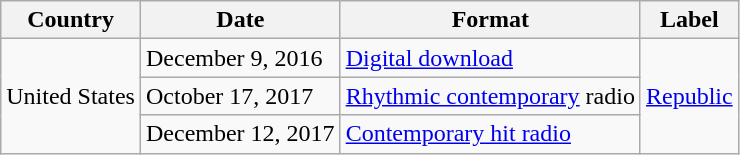<table class="wikitable">
<tr>
<th>Country</th>
<th>Date</th>
<th>Format</th>
<th>Label</th>
</tr>
<tr>
<td rowspan="3">United States</td>
<td>December 9, 2016</td>
<td><a href='#'>Digital download</a></td>
<td rowspan="3"><a href='#'>Republic</a></td>
</tr>
<tr>
<td>October 17, 2017</td>
<td><a href='#'>Rhythmic contemporary</a> radio</td>
</tr>
<tr>
<td>December 12, 2017</td>
<td><a href='#'>Contemporary hit radio</a></td>
</tr>
</table>
